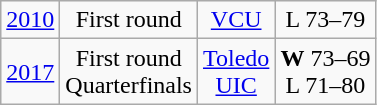<table class="wikitable">
<tr align="center">
<td><a href='#'>2010</a></td>
<td>First round</td>
<td><a href='#'>VCU</a></td>
<td>L 73–79</td>
</tr>
<tr style="text-align:center;">
<td><a href='#'>2017</a></td>
<td>First round<br>Quarterfinals</td>
<td><a href='#'>Toledo</a><br><a href='#'>UIC</a></td>
<td><strong>W</strong> 73–69<br>L 71–80</td>
</tr>
</table>
